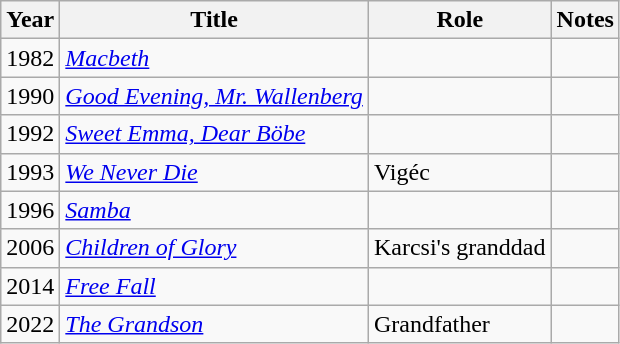<table class="wikitable sortable">
<tr>
<th>Year</th>
<th>Title</th>
<th>Role</th>
<th class="unsortable">Notes</th>
</tr>
<tr>
<td>1982</td>
<td><em><a href='#'>Macbeth</a></em></td>
<td></td>
<td></td>
</tr>
<tr>
<td>1990</td>
<td><em><a href='#'>Good Evening, Mr. Wallenberg</a></em></td>
<td></td>
<td></td>
</tr>
<tr>
<td>1992</td>
<td><em><a href='#'>Sweet Emma, Dear Böbe</a></em></td>
<td></td>
<td></td>
</tr>
<tr>
<td>1993</td>
<td><em><a href='#'>We Never Die</a></em></td>
<td>Vigéc</td>
<td></td>
</tr>
<tr>
<td>1996</td>
<td><em><a href='#'>Samba</a></em></td>
<td></td>
<td></td>
</tr>
<tr>
<td>2006</td>
<td><em><a href='#'>Children of Glory</a></em></td>
<td>Karcsi's granddad</td>
<td></td>
</tr>
<tr>
<td>2014</td>
<td><em><a href='#'>Free Fall</a></em></td>
<td></td>
<td></td>
</tr>
<tr>
<td>2022</td>
<td><em><a href='#'>The Grandson</a></em></td>
<td>Grandfather</td>
<td></td>
</tr>
</table>
